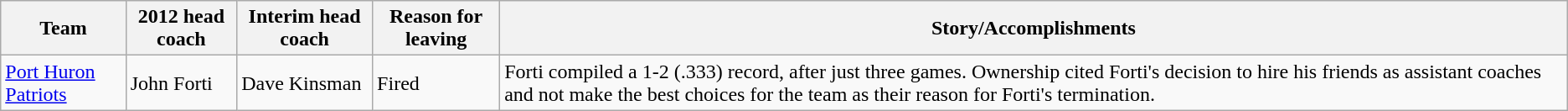<table class="wikitable">
<tr>
<th>Team</th>
<th>2012 head coach</th>
<th>Interim head coach</th>
<th>Reason for leaving</th>
<th>Story/Accomplishments</th>
</tr>
<tr>
<td><a href='#'>Port Huron Patriots</a></td>
<td>John Forti</td>
<td>Dave Kinsman</td>
<td>Fired</td>
<td>Forti compiled a 1-2 (.333) record, after just three games. Ownership cited Forti's decision to hire his friends as assistant coaches and not make the best choices for the team as their reason for Forti's termination.</td>
</tr>
</table>
